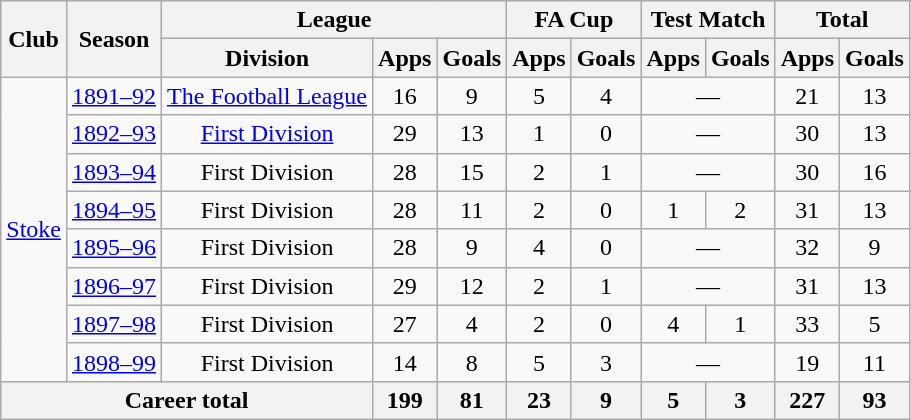<table class="wikitable" style="text-align: center;">
<tr>
<th rowspan="2">Club</th>
<th rowspan="2">Season</th>
<th colspan="3">League</th>
<th colspan="2">FA Cup</th>
<th colspan="2">Test Match</th>
<th colspan="2">Total</th>
</tr>
<tr>
<th>Division</th>
<th>Apps</th>
<th>Goals</th>
<th>Apps</th>
<th>Goals</th>
<th>Apps</th>
<th>Goals</th>
<th>Apps</th>
<th>Goals</th>
</tr>
<tr>
<td rowspan="8"><a href='#'>Stoke</a></td>
<td><a href='#'>1891–92</a></td>
<td><a href='#'>The Football League</a></td>
<td>16</td>
<td>9</td>
<td>5</td>
<td>4</td>
<td colspan="2">—</td>
<td>21</td>
<td>13</td>
</tr>
<tr>
<td><a href='#'>1892–93</a></td>
<td><a href='#'>First Division</a></td>
<td>29</td>
<td>13</td>
<td>1</td>
<td>0</td>
<td colspan="2">—</td>
<td>30</td>
<td>13</td>
</tr>
<tr>
<td><a href='#'>1893–94</a></td>
<td>First Division</td>
<td>28</td>
<td>15</td>
<td>2</td>
<td>1</td>
<td colspan="2">—</td>
<td>30</td>
<td>16</td>
</tr>
<tr>
<td><a href='#'>1894–95</a></td>
<td>First Division</td>
<td>28</td>
<td>11</td>
<td>2</td>
<td>0</td>
<td>1</td>
<td>2</td>
<td>31</td>
<td>13</td>
</tr>
<tr>
<td><a href='#'>1895–96</a></td>
<td>First Division</td>
<td>28</td>
<td>9</td>
<td>4</td>
<td>0</td>
<td colspan="2">—</td>
<td>32</td>
<td>9</td>
</tr>
<tr>
<td><a href='#'>1896–97</a></td>
<td>First Division</td>
<td>29</td>
<td>12</td>
<td>2</td>
<td>1</td>
<td colspan="2">—</td>
<td>31</td>
<td>13</td>
</tr>
<tr>
<td><a href='#'>1897–98</a></td>
<td>First Division</td>
<td>27</td>
<td>4</td>
<td>2</td>
<td>0</td>
<td>4</td>
<td>1</td>
<td>33</td>
<td>5</td>
</tr>
<tr>
<td><a href='#'>1898–99</a></td>
<td>First Division</td>
<td>14</td>
<td>8</td>
<td>5</td>
<td>3</td>
<td colspan="2">—</td>
<td>19</td>
<td>11</td>
</tr>
<tr>
<th colspan=3>Career total</th>
<th>199</th>
<th>81</th>
<th>23</th>
<th>9</th>
<th>5</th>
<th>3</th>
<th>227</th>
<th>93</th>
</tr>
</table>
